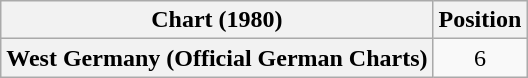<table class="wikitable plainrowheaders" style="text-align:center;">
<tr>
<th scope="col">Chart (1980)</th>
<th scope="col">Position</th>
</tr>
<tr>
<th scope="row">West Germany (Official German Charts)</th>
<td>6</td>
</tr>
</table>
